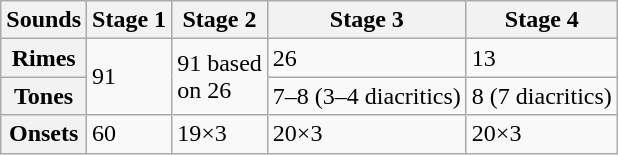<table class=wikitable>
<tr>
<th>Sounds</th>
<th>Stage 1</th>
<th>Stage 2</th>
<th>Stage 3</th>
<th>Stage 4</th>
</tr>
<tr>
<th>Rimes</th>
<td rowspan=2>91</td>
<td rowspan=2>91 based<br>on 26</td>
<td>26</td>
<td>13</td>
</tr>
<tr>
<th>Tones</th>
<td>7–8 (3–4 diacritics)</td>
<td>8 (7 diacritics)</td>
</tr>
<tr>
<th>Onsets</th>
<td>60</td>
<td>19×3</td>
<td>20×3</td>
<td>20×3</td>
</tr>
</table>
